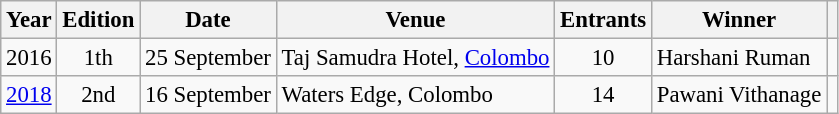<table class="wikitable" style="font-size:95%;">
<tr>
<th>Year</th>
<th>Edition</th>
<th>Date</th>
<th>Venue</th>
<th>Entrants</th>
<th>Winner</th>
<th></th>
</tr>
<tr>
<td>2016</td>
<td style="text-align:center">1th</td>
<td>25 September</td>
<td>Taj Samudra Hotel, <a href='#'>Colombo</a></td>
<td style="text-align:center">10</td>
<td>Harshani Ruman</td>
<td style="text-align:center"></td>
</tr>
<tr>
<td><a href='#'>2018</a></td>
<td style="text-align:center">2nd</td>
<td>16 September</td>
<td>Waters Edge, Colombo</td>
<td style="text-align:center">14</td>
<td>Pawani Vithanage</td>
<td style="text-align:center"></td>
</tr>
</table>
